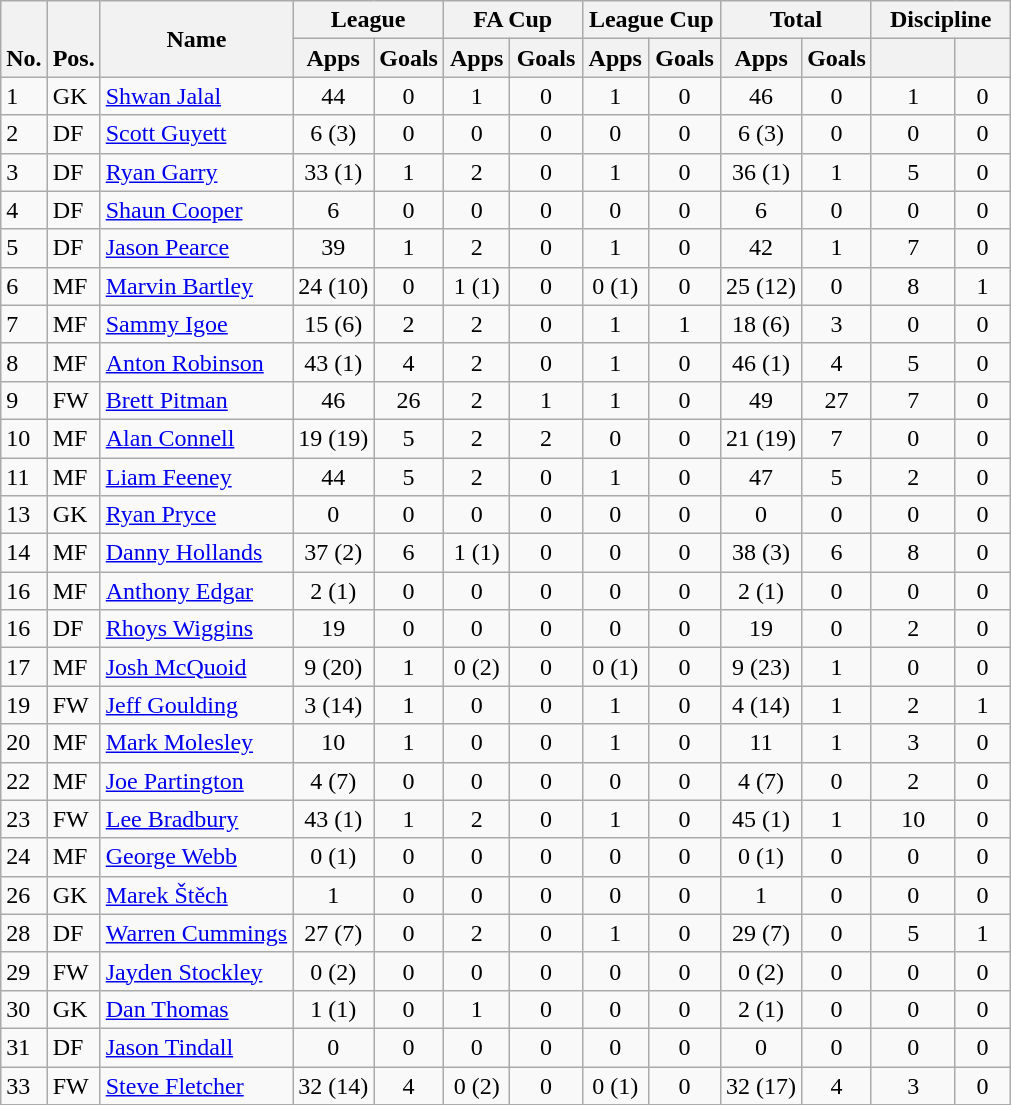<table class="wikitable" style="text-align:center">
<tr>
<th rowspan="2" valign="bottom">No.</th>
<th rowspan="2" valign="bottom">Pos.</th>
<th rowspan="2">Name</th>
<th colspan="2" width="85">League</th>
<th colspan="2" width="85">FA Cup</th>
<th colspan="2" width="85">League Cup</th>
<th colspan="2" width="85">Total</th>
<th colspan="2" width="85">Discipline</th>
</tr>
<tr>
<th>Apps</th>
<th>Goals</th>
<th>Apps</th>
<th>Goals</th>
<th>Apps</th>
<th>Goals</th>
<th>Apps</th>
<th>Goals</th>
<th></th>
<th></th>
</tr>
<tr>
<td align="left">1</td>
<td align="left">GK</td>
<td align="left"> <a href='#'>Shwan Jalal</a></td>
<td>44</td>
<td>0</td>
<td>1</td>
<td>0</td>
<td>1</td>
<td>0</td>
<td>46</td>
<td>0</td>
<td>1</td>
<td>0</td>
</tr>
<tr>
<td align="left">2</td>
<td align="left">DF</td>
<td align="left"> <a href='#'>Scott Guyett</a></td>
<td>6 (3)</td>
<td>0</td>
<td>0</td>
<td>0</td>
<td>0</td>
<td>0</td>
<td>6 (3)</td>
<td>0</td>
<td>0</td>
<td>0</td>
</tr>
<tr>
<td align="left">3</td>
<td align="left">DF</td>
<td align="left"> <a href='#'>Ryan Garry</a></td>
<td>33 (1)</td>
<td>1</td>
<td>2</td>
<td>0</td>
<td>1</td>
<td>0</td>
<td>36 (1)</td>
<td>1</td>
<td>5</td>
<td>0</td>
</tr>
<tr>
<td align="left">4</td>
<td align="left">DF</td>
<td align="left"> <a href='#'>Shaun Cooper</a></td>
<td>6</td>
<td>0</td>
<td>0</td>
<td>0</td>
<td>0</td>
<td>0</td>
<td>6</td>
<td>0</td>
<td>0</td>
<td>0</td>
</tr>
<tr>
<td align="left">5</td>
<td align="left">DF</td>
<td align="left"> <a href='#'>Jason Pearce</a></td>
<td>39</td>
<td>1</td>
<td>2</td>
<td>0</td>
<td>1</td>
<td>0</td>
<td>42</td>
<td>1</td>
<td>7</td>
<td>0</td>
</tr>
<tr>
<td align="left">6</td>
<td align="left">MF</td>
<td align="left"> <a href='#'>Marvin Bartley</a></td>
<td>24 (10)</td>
<td>0</td>
<td>1 (1)</td>
<td>0</td>
<td>0 (1)</td>
<td>0</td>
<td>25 (12)</td>
<td>0</td>
<td>8</td>
<td>1</td>
</tr>
<tr>
<td align="left">7</td>
<td align="left">MF</td>
<td align="left"> <a href='#'>Sammy Igoe</a></td>
<td>15 (6)</td>
<td>2</td>
<td>2</td>
<td>0</td>
<td>1</td>
<td>1</td>
<td>18 (6)</td>
<td>3</td>
<td>0</td>
<td>0</td>
</tr>
<tr>
<td align="left">8</td>
<td align="left">MF</td>
<td align="left"> <a href='#'>Anton Robinson</a></td>
<td>43 (1)</td>
<td>4</td>
<td>2</td>
<td>0</td>
<td>1</td>
<td>0</td>
<td>46 (1)</td>
<td>4</td>
<td>5</td>
<td>0</td>
</tr>
<tr>
<td align="left">9</td>
<td align="left">FW</td>
<td align="left"> <a href='#'>Brett Pitman</a></td>
<td>46</td>
<td>26</td>
<td>2</td>
<td>1</td>
<td>1</td>
<td>0</td>
<td>49</td>
<td>27</td>
<td>7</td>
<td>0</td>
</tr>
<tr>
<td align="left">10</td>
<td align="left">MF</td>
<td align="left"> <a href='#'>Alan Connell</a></td>
<td>19 (19)</td>
<td>5</td>
<td>2</td>
<td>2</td>
<td>0</td>
<td>0</td>
<td>21 (19)</td>
<td>7</td>
<td>0</td>
<td>0</td>
</tr>
<tr>
<td align="left">11</td>
<td align="left">MF</td>
<td align="left"> <a href='#'>Liam Feeney</a></td>
<td>44</td>
<td>5</td>
<td>2</td>
<td>0</td>
<td>1</td>
<td>0</td>
<td>47</td>
<td>5</td>
<td>2</td>
<td>0</td>
</tr>
<tr>
<td align="left">13</td>
<td align="left">GK</td>
<td align="left"> <a href='#'>Ryan Pryce</a></td>
<td>0</td>
<td>0</td>
<td>0</td>
<td>0</td>
<td>0</td>
<td>0</td>
<td>0</td>
<td>0</td>
<td>0</td>
<td>0</td>
</tr>
<tr>
<td align="left">14</td>
<td align="left">MF</td>
<td align="left"> <a href='#'>Danny Hollands</a></td>
<td>37 (2)</td>
<td>6</td>
<td>1 (1)</td>
<td>0</td>
<td>0</td>
<td>0</td>
<td>38 (3)</td>
<td>6</td>
<td>8</td>
<td>0</td>
</tr>
<tr>
<td align="left">16</td>
<td align="left">MF</td>
<td align="left"> <a href='#'>Anthony Edgar</a></td>
<td>2 (1)</td>
<td>0</td>
<td>0</td>
<td>0</td>
<td>0</td>
<td>0</td>
<td>2 (1)</td>
<td>0</td>
<td>0</td>
<td>0</td>
</tr>
<tr>
<td align="left">16</td>
<td align="left">DF</td>
<td align="left"> <a href='#'>Rhoys Wiggins</a></td>
<td>19</td>
<td>0</td>
<td>0</td>
<td>0</td>
<td>0</td>
<td>0</td>
<td>19</td>
<td>0</td>
<td>2</td>
<td>0</td>
</tr>
<tr>
<td align="left">17</td>
<td align="left">MF</td>
<td align="left"> <a href='#'>Josh McQuoid</a></td>
<td>9 (20)</td>
<td>1</td>
<td>0 (2)</td>
<td>0</td>
<td>0 (1)</td>
<td>0</td>
<td>9 (23)</td>
<td>1</td>
<td>0</td>
<td>0</td>
</tr>
<tr>
<td align="left">19</td>
<td align="left">FW</td>
<td align="left"> <a href='#'>Jeff Goulding</a></td>
<td>3 (14)</td>
<td>1</td>
<td>0</td>
<td>0</td>
<td>1</td>
<td>0</td>
<td>4 (14)</td>
<td>1</td>
<td>2</td>
<td>1</td>
</tr>
<tr>
<td align="left">20</td>
<td align="left">MF</td>
<td align="left"> <a href='#'>Mark Molesley</a></td>
<td>10</td>
<td>1</td>
<td>0</td>
<td>0</td>
<td>1</td>
<td>0</td>
<td>11</td>
<td>1</td>
<td>3</td>
<td>0</td>
</tr>
<tr>
<td align="left">22</td>
<td align="left">MF</td>
<td align="left"> <a href='#'>Joe Partington</a></td>
<td>4 (7)</td>
<td>0</td>
<td>0</td>
<td>0</td>
<td>0</td>
<td>0</td>
<td>4 (7)</td>
<td>0</td>
<td>2</td>
<td>0</td>
</tr>
<tr>
<td align="left">23</td>
<td align="left">FW</td>
<td align="left"> <a href='#'>Lee Bradbury</a></td>
<td>43 (1)</td>
<td>1</td>
<td>2</td>
<td>0</td>
<td>1</td>
<td>0</td>
<td>45 (1)</td>
<td>1</td>
<td>10</td>
<td>0</td>
</tr>
<tr>
<td align="left">24</td>
<td align="left">MF</td>
<td align="left">  <a href='#'>George Webb</a></td>
<td>0 (1)</td>
<td>0</td>
<td>0</td>
<td>0</td>
<td>0</td>
<td>0</td>
<td>0 (1)</td>
<td>0</td>
<td>0</td>
<td>0</td>
</tr>
<tr>
<td align="left">26</td>
<td align="left">GK</td>
<td align="left"> <a href='#'>Marek Štěch</a></td>
<td>1</td>
<td>0</td>
<td>0</td>
<td>0</td>
<td>0</td>
<td>0</td>
<td>1</td>
<td>0</td>
<td>0</td>
<td>0</td>
</tr>
<tr>
<td align="left">28</td>
<td align="left">DF</td>
<td align="left"> <a href='#'>Warren Cummings</a></td>
<td>27 (7)</td>
<td>0</td>
<td>2</td>
<td>0</td>
<td>1</td>
<td>0</td>
<td>29 (7)</td>
<td>0</td>
<td>5</td>
<td>1</td>
</tr>
<tr>
<td align="left">29</td>
<td align="left">FW</td>
<td align="left"> <a href='#'>Jayden Stockley</a></td>
<td>0 (2)</td>
<td>0</td>
<td>0</td>
<td>0</td>
<td>0</td>
<td>0</td>
<td>0 (2)</td>
<td>0</td>
<td>0</td>
<td>0</td>
</tr>
<tr>
<td align="left">30</td>
<td align="left">GK</td>
<td align="left"> <a href='#'>Dan Thomas</a></td>
<td>1 (1)</td>
<td>0</td>
<td>1</td>
<td>0</td>
<td>0</td>
<td>0</td>
<td>2 (1)</td>
<td>0</td>
<td>0</td>
<td>0</td>
</tr>
<tr>
<td align="left">31</td>
<td align="left">DF</td>
<td align="left"> <a href='#'>Jason Tindall</a></td>
<td>0</td>
<td>0</td>
<td>0</td>
<td>0</td>
<td>0</td>
<td>0</td>
<td>0</td>
<td>0</td>
<td>0</td>
<td>0</td>
</tr>
<tr>
<td align="left">33</td>
<td align="left">FW</td>
<td align="left"> <a href='#'>Steve Fletcher</a></td>
<td>32 (14)</td>
<td>4</td>
<td>0 (2)</td>
<td>0</td>
<td>0 (1)</td>
<td>0</td>
<td>32 (17)</td>
<td>4</td>
<td>3</td>
<td>0</td>
</tr>
<tr>
</tr>
</table>
